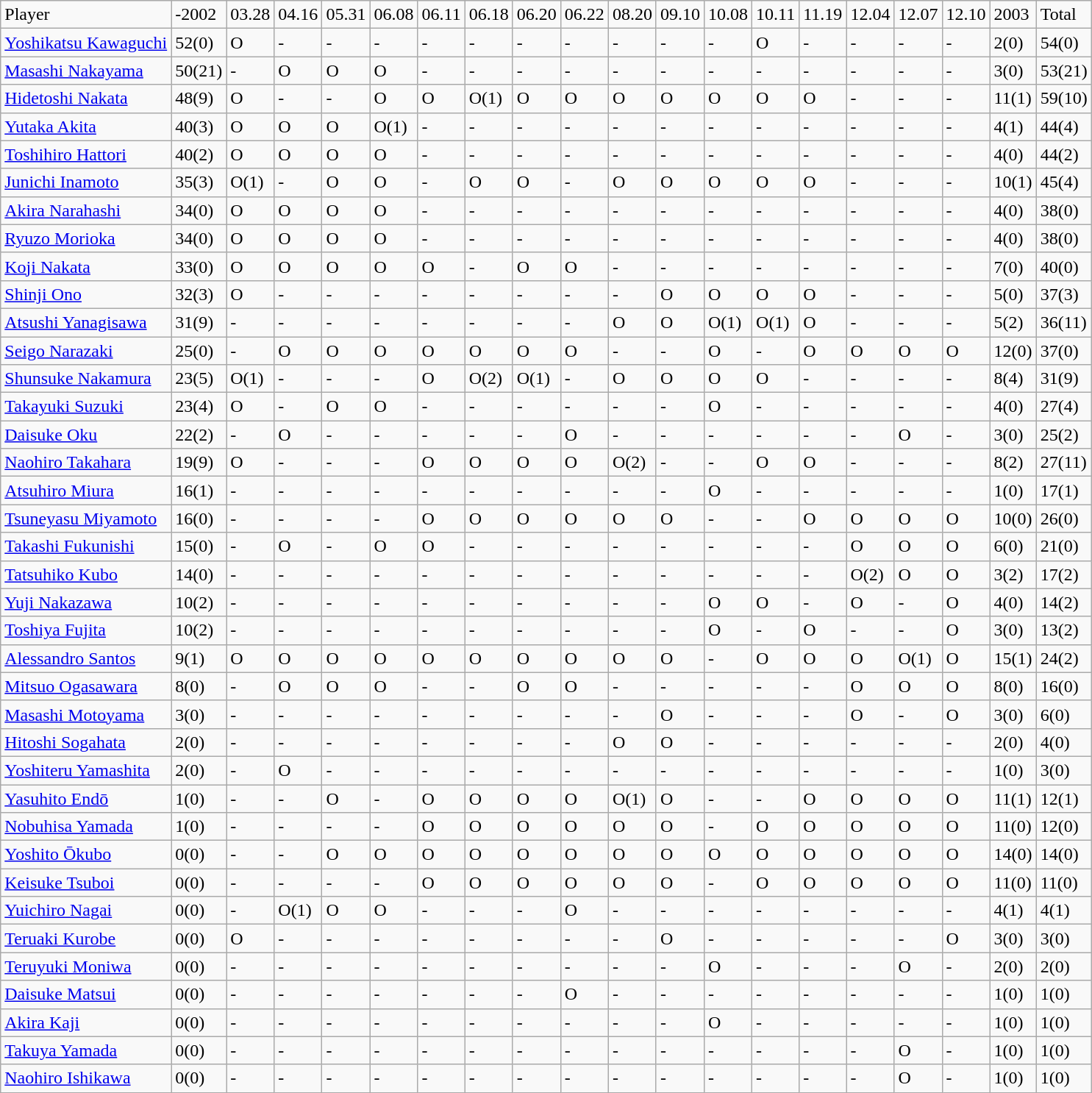<table class="wikitable" style="text-align:left;">
<tr>
<td>Player</td>
<td>-2002</td>
<td>03.28</td>
<td>04.16</td>
<td>05.31</td>
<td>06.08</td>
<td>06.11</td>
<td>06.18</td>
<td>06.20</td>
<td>06.22</td>
<td>08.20</td>
<td>09.10</td>
<td>10.08</td>
<td>10.11</td>
<td>11.19</td>
<td>12.04</td>
<td>12.07</td>
<td>12.10</td>
<td>2003</td>
<td>Total</td>
</tr>
<tr>
<td><a href='#'>Yoshikatsu Kawaguchi</a></td>
<td>52(0)</td>
<td>O</td>
<td>-</td>
<td>-</td>
<td>-</td>
<td>-</td>
<td>-</td>
<td>-</td>
<td>-</td>
<td>-</td>
<td>-</td>
<td>-</td>
<td>O</td>
<td>-</td>
<td>-</td>
<td>-</td>
<td>-</td>
<td>2(0)</td>
<td>54(0)</td>
</tr>
<tr>
<td><a href='#'>Masashi Nakayama</a></td>
<td>50(21)</td>
<td>-</td>
<td>O</td>
<td>O</td>
<td>O</td>
<td>-</td>
<td>-</td>
<td>-</td>
<td>-</td>
<td>-</td>
<td>-</td>
<td>-</td>
<td>-</td>
<td>-</td>
<td>-</td>
<td>-</td>
<td>-</td>
<td>3(0)</td>
<td>53(21)</td>
</tr>
<tr>
<td><a href='#'>Hidetoshi Nakata</a></td>
<td>48(9)</td>
<td>O</td>
<td>-</td>
<td>-</td>
<td>O</td>
<td>O</td>
<td>O(1)</td>
<td>O</td>
<td>O</td>
<td>O</td>
<td>O</td>
<td>O</td>
<td>O</td>
<td>O</td>
<td>-</td>
<td>-</td>
<td>-</td>
<td>11(1)</td>
<td>59(10)</td>
</tr>
<tr>
<td><a href='#'>Yutaka Akita</a></td>
<td>40(3)</td>
<td>O</td>
<td>O</td>
<td>O</td>
<td>O(1)</td>
<td>-</td>
<td>-</td>
<td>-</td>
<td>-</td>
<td>-</td>
<td>-</td>
<td>-</td>
<td>-</td>
<td>-</td>
<td>-</td>
<td>-</td>
<td>-</td>
<td>4(1)</td>
<td>44(4)</td>
</tr>
<tr>
<td><a href='#'>Toshihiro Hattori</a></td>
<td>40(2)</td>
<td>O</td>
<td>O</td>
<td>O</td>
<td>O</td>
<td>-</td>
<td>-</td>
<td>-</td>
<td>-</td>
<td>-</td>
<td>-</td>
<td>-</td>
<td>-</td>
<td>-</td>
<td>-</td>
<td>-</td>
<td>-</td>
<td>4(0)</td>
<td>44(2)</td>
</tr>
<tr>
<td><a href='#'>Junichi Inamoto</a></td>
<td>35(3)</td>
<td>O(1)</td>
<td>-</td>
<td>O</td>
<td>O</td>
<td>-</td>
<td>O</td>
<td>O</td>
<td>-</td>
<td>O</td>
<td>O</td>
<td>O</td>
<td>O</td>
<td>O</td>
<td>-</td>
<td>-</td>
<td>-</td>
<td>10(1)</td>
<td>45(4)</td>
</tr>
<tr>
<td><a href='#'>Akira Narahashi</a></td>
<td>34(0)</td>
<td>O</td>
<td>O</td>
<td>O</td>
<td>O</td>
<td>-</td>
<td>-</td>
<td>-</td>
<td>-</td>
<td>-</td>
<td>-</td>
<td>-</td>
<td>-</td>
<td>-</td>
<td>-</td>
<td>-</td>
<td>-</td>
<td>4(0)</td>
<td>38(0)</td>
</tr>
<tr>
<td><a href='#'>Ryuzo Morioka</a></td>
<td>34(0)</td>
<td>O</td>
<td>O</td>
<td>O</td>
<td>O</td>
<td>-</td>
<td>-</td>
<td>-</td>
<td>-</td>
<td>-</td>
<td>-</td>
<td>-</td>
<td>-</td>
<td>-</td>
<td>-</td>
<td>-</td>
<td>-</td>
<td>4(0)</td>
<td>38(0)</td>
</tr>
<tr>
<td><a href='#'>Koji Nakata</a></td>
<td>33(0)</td>
<td>O</td>
<td>O</td>
<td>O</td>
<td>O</td>
<td>O</td>
<td>-</td>
<td>O</td>
<td>O</td>
<td>-</td>
<td>-</td>
<td>-</td>
<td>-</td>
<td>-</td>
<td>-</td>
<td>-</td>
<td>-</td>
<td>7(0)</td>
<td>40(0)</td>
</tr>
<tr>
<td><a href='#'>Shinji Ono</a></td>
<td>32(3)</td>
<td>O</td>
<td>-</td>
<td>-</td>
<td>-</td>
<td>-</td>
<td>-</td>
<td>-</td>
<td>-</td>
<td>-</td>
<td>O</td>
<td>O</td>
<td>O</td>
<td>O</td>
<td>-</td>
<td>-</td>
<td>-</td>
<td>5(0)</td>
<td>37(3)</td>
</tr>
<tr>
<td><a href='#'>Atsushi Yanagisawa</a></td>
<td>31(9)</td>
<td>-</td>
<td>-</td>
<td>-</td>
<td>-</td>
<td>-</td>
<td>-</td>
<td>-</td>
<td>-</td>
<td>O</td>
<td>O</td>
<td>O(1)</td>
<td>O(1)</td>
<td>O</td>
<td>-</td>
<td>-</td>
<td>-</td>
<td>5(2)</td>
<td>36(11)</td>
</tr>
<tr>
<td><a href='#'>Seigo Narazaki</a></td>
<td>25(0)</td>
<td>-</td>
<td>O</td>
<td>O</td>
<td>O</td>
<td>O</td>
<td>O</td>
<td>O</td>
<td>O</td>
<td>-</td>
<td>-</td>
<td>O</td>
<td>-</td>
<td>O</td>
<td>O</td>
<td>O</td>
<td>O</td>
<td>12(0)</td>
<td>37(0)</td>
</tr>
<tr>
<td><a href='#'>Shunsuke Nakamura</a></td>
<td>23(5)</td>
<td>O(1)</td>
<td>-</td>
<td>-</td>
<td>-</td>
<td>O</td>
<td>O(2)</td>
<td>O(1)</td>
<td>-</td>
<td>O</td>
<td>O</td>
<td>O</td>
<td>O</td>
<td>-</td>
<td>-</td>
<td>-</td>
<td>-</td>
<td>8(4)</td>
<td>31(9)</td>
</tr>
<tr>
<td><a href='#'>Takayuki Suzuki</a></td>
<td>23(4)</td>
<td>O</td>
<td>-</td>
<td>O</td>
<td>O</td>
<td>-</td>
<td>-</td>
<td>-</td>
<td>-</td>
<td>-</td>
<td>-</td>
<td>O</td>
<td>-</td>
<td>-</td>
<td>-</td>
<td>-</td>
<td>-</td>
<td>4(0)</td>
<td>27(4)</td>
</tr>
<tr>
<td><a href='#'>Daisuke Oku</a></td>
<td>22(2)</td>
<td>-</td>
<td>O</td>
<td>-</td>
<td>-</td>
<td>-</td>
<td>-</td>
<td>-</td>
<td>O</td>
<td>-</td>
<td>-</td>
<td>-</td>
<td>-</td>
<td>-</td>
<td>-</td>
<td>O</td>
<td>-</td>
<td>3(0)</td>
<td>25(2)</td>
</tr>
<tr>
<td><a href='#'>Naohiro Takahara</a></td>
<td>19(9)</td>
<td>O</td>
<td>-</td>
<td>-</td>
<td>-</td>
<td>O</td>
<td>O</td>
<td>O</td>
<td>O</td>
<td>O(2)</td>
<td>-</td>
<td>-</td>
<td>O</td>
<td>O</td>
<td>-</td>
<td>-</td>
<td>-</td>
<td>8(2)</td>
<td>27(11)</td>
</tr>
<tr>
<td><a href='#'>Atsuhiro Miura</a></td>
<td>16(1)</td>
<td>-</td>
<td>-</td>
<td>-</td>
<td>-</td>
<td>-</td>
<td>-</td>
<td>-</td>
<td>-</td>
<td>-</td>
<td>-</td>
<td>O</td>
<td>-</td>
<td>-</td>
<td>-</td>
<td>-</td>
<td>-</td>
<td>1(0)</td>
<td>17(1)</td>
</tr>
<tr>
<td><a href='#'>Tsuneyasu Miyamoto</a></td>
<td>16(0)</td>
<td>-</td>
<td>-</td>
<td>-</td>
<td>-</td>
<td>O</td>
<td>O</td>
<td>O</td>
<td>O</td>
<td>O</td>
<td>O</td>
<td>-</td>
<td>-</td>
<td>O</td>
<td>O</td>
<td>O</td>
<td>O</td>
<td>10(0)</td>
<td>26(0)</td>
</tr>
<tr>
<td><a href='#'>Takashi Fukunishi</a></td>
<td>15(0)</td>
<td>-</td>
<td>O</td>
<td>-</td>
<td>O</td>
<td>O</td>
<td>-</td>
<td>-</td>
<td>-</td>
<td>-</td>
<td>-</td>
<td>-</td>
<td>-</td>
<td>-</td>
<td>O</td>
<td>O</td>
<td>O</td>
<td>6(0)</td>
<td>21(0)</td>
</tr>
<tr>
<td><a href='#'>Tatsuhiko Kubo</a></td>
<td>14(0)</td>
<td>-</td>
<td>-</td>
<td>-</td>
<td>-</td>
<td>-</td>
<td>-</td>
<td>-</td>
<td>-</td>
<td>-</td>
<td>-</td>
<td>-</td>
<td>-</td>
<td>-</td>
<td>O(2)</td>
<td>O</td>
<td>O</td>
<td>3(2)</td>
<td>17(2)</td>
</tr>
<tr>
<td><a href='#'>Yuji Nakazawa</a></td>
<td>10(2)</td>
<td>-</td>
<td>-</td>
<td>-</td>
<td>-</td>
<td>-</td>
<td>-</td>
<td>-</td>
<td>-</td>
<td>-</td>
<td>-</td>
<td>O</td>
<td>O</td>
<td>-</td>
<td>O</td>
<td>-</td>
<td>O</td>
<td>4(0)</td>
<td>14(2)</td>
</tr>
<tr>
<td><a href='#'>Toshiya Fujita</a></td>
<td>10(2)</td>
<td>-</td>
<td>-</td>
<td>-</td>
<td>-</td>
<td>-</td>
<td>-</td>
<td>-</td>
<td>-</td>
<td>-</td>
<td>-</td>
<td>O</td>
<td>-</td>
<td>O</td>
<td>-</td>
<td>-</td>
<td>O</td>
<td>3(0)</td>
<td>13(2)</td>
</tr>
<tr>
<td><a href='#'>Alessandro Santos</a></td>
<td>9(1)</td>
<td>O</td>
<td>O</td>
<td>O</td>
<td>O</td>
<td>O</td>
<td>O</td>
<td>O</td>
<td>O</td>
<td>O</td>
<td>O</td>
<td>-</td>
<td>O</td>
<td>O</td>
<td>O</td>
<td>O(1)</td>
<td>O</td>
<td>15(1)</td>
<td>24(2)</td>
</tr>
<tr>
<td><a href='#'>Mitsuo Ogasawara</a></td>
<td>8(0)</td>
<td>-</td>
<td>O</td>
<td>O</td>
<td>O</td>
<td>-</td>
<td>-</td>
<td>O</td>
<td>O</td>
<td>-</td>
<td>-</td>
<td>-</td>
<td>-</td>
<td>-</td>
<td>O</td>
<td>O</td>
<td>O</td>
<td>8(0)</td>
<td>16(0)</td>
</tr>
<tr>
<td><a href='#'>Masashi Motoyama</a></td>
<td>3(0)</td>
<td>-</td>
<td>-</td>
<td>-</td>
<td>-</td>
<td>-</td>
<td>-</td>
<td>-</td>
<td>-</td>
<td>-</td>
<td>O</td>
<td>-</td>
<td>-</td>
<td>-</td>
<td>O</td>
<td>-</td>
<td>O</td>
<td>3(0)</td>
<td>6(0)</td>
</tr>
<tr>
<td><a href='#'>Hitoshi Sogahata</a></td>
<td>2(0)</td>
<td>-</td>
<td>-</td>
<td>-</td>
<td>-</td>
<td>-</td>
<td>-</td>
<td>-</td>
<td>-</td>
<td>O</td>
<td>O</td>
<td>-</td>
<td>-</td>
<td>-</td>
<td>-</td>
<td>-</td>
<td>-</td>
<td>2(0)</td>
<td>4(0)</td>
</tr>
<tr>
<td><a href='#'>Yoshiteru Yamashita</a></td>
<td>2(0)</td>
<td>-</td>
<td>O</td>
<td>-</td>
<td>-</td>
<td>-</td>
<td>-</td>
<td>-</td>
<td>-</td>
<td>-</td>
<td>-</td>
<td>-</td>
<td>-</td>
<td>-</td>
<td>-</td>
<td>-</td>
<td>-</td>
<td>1(0)</td>
<td>3(0)</td>
</tr>
<tr>
<td><a href='#'>Yasuhito Endō</a></td>
<td>1(0)</td>
<td>-</td>
<td>-</td>
<td>O</td>
<td>-</td>
<td>O</td>
<td>O</td>
<td>O</td>
<td>O</td>
<td>O(1)</td>
<td>O</td>
<td>-</td>
<td>-</td>
<td>O</td>
<td>O</td>
<td>O</td>
<td>O</td>
<td>11(1)</td>
<td>12(1)</td>
</tr>
<tr>
<td><a href='#'>Nobuhisa Yamada</a></td>
<td>1(0)</td>
<td>-</td>
<td>-</td>
<td>-</td>
<td>-</td>
<td>O</td>
<td>O</td>
<td>O</td>
<td>O</td>
<td>O</td>
<td>O</td>
<td>-</td>
<td>O</td>
<td>O</td>
<td>O</td>
<td>O</td>
<td>O</td>
<td>11(0)</td>
<td>12(0)</td>
</tr>
<tr>
<td><a href='#'>Yoshito Ōkubo</a></td>
<td>0(0)</td>
<td>-</td>
<td>-</td>
<td>O</td>
<td>O</td>
<td>O</td>
<td>O</td>
<td>O</td>
<td>O</td>
<td>O</td>
<td>O</td>
<td>O</td>
<td>O</td>
<td>O</td>
<td>O</td>
<td>O</td>
<td>O</td>
<td>14(0)</td>
<td>14(0)</td>
</tr>
<tr>
<td><a href='#'>Keisuke Tsuboi</a></td>
<td>0(0)</td>
<td>-</td>
<td>-</td>
<td>-</td>
<td>-</td>
<td>O</td>
<td>O</td>
<td>O</td>
<td>O</td>
<td>O</td>
<td>O</td>
<td>-</td>
<td>O</td>
<td>O</td>
<td>O</td>
<td>O</td>
<td>O</td>
<td>11(0)</td>
<td>11(0)</td>
</tr>
<tr>
<td><a href='#'>Yuichiro Nagai</a></td>
<td>0(0)</td>
<td>-</td>
<td>O(1)</td>
<td>O</td>
<td>O</td>
<td>-</td>
<td>-</td>
<td>-</td>
<td>O</td>
<td>-</td>
<td>-</td>
<td>-</td>
<td>-</td>
<td>-</td>
<td>-</td>
<td>-</td>
<td>-</td>
<td>4(1)</td>
<td>4(1)</td>
</tr>
<tr>
<td><a href='#'>Teruaki Kurobe</a></td>
<td>0(0)</td>
<td>O</td>
<td>-</td>
<td>-</td>
<td>-</td>
<td>-</td>
<td>-</td>
<td>-</td>
<td>-</td>
<td>-</td>
<td>O</td>
<td>-</td>
<td>-</td>
<td>-</td>
<td>-</td>
<td>-</td>
<td>O</td>
<td>3(0)</td>
<td>3(0)</td>
</tr>
<tr>
<td><a href='#'>Teruyuki Moniwa</a></td>
<td>0(0)</td>
<td>-</td>
<td>-</td>
<td>-</td>
<td>-</td>
<td>-</td>
<td>-</td>
<td>-</td>
<td>-</td>
<td>-</td>
<td>-</td>
<td>O</td>
<td>-</td>
<td>-</td>
<td>-</td>
<td>O</td>
<td>-</td>
<td>2(0)</td>
<td>2(0)</td>
</tr>
<tr>
<td><a href='#'>Daisuke Matsui</a></td>
<td>0(0)</td>
<td>-</td>
<td>-</td>
<td>-</td>
<td>-</td>
<td>-</td>
<td>-</td>
<td>-</td>
<td>O</td>
<td>-</td>
<td>-</td>
<td>-</td>
<td>-</td>
<td>-</td>
<td>-</td>
<td>-</td>
<td>-</td>
<td>1(0)</td>
<td>1(0)</td>
</tr>
<tr>
<td><a href='#'>Akira Kaji</a></td>
<td>0(0)</td>
<td>-</td>
<td>-</td>
<td>-</td>
<td>-</td>
<td>-</td>
<td>-</td>
<td>-</td>
<td>-</td>
<td>-</td>
<td>-</td>
<td>O</td>
<td>-</td>
<td>-</td>
<td>-</td>
<td>-</td>
<td>-</td>
<td>1(0)</td>
<td>1(0)</td>
</tr>
<tr>
<td><a href='#'>Takuya Yamada</a></td>
<td>0(0)</td>
<td>-</td>
<td>-</td>
<td>-</td>
<td>-</td>
<td>-</td>
<td>-</td>
<td>-</td>
<td>-</td>
<td>-</td>
<td>-</td>
<td>-</td>
<td>-</td>
<td>-</td>
<td>-</td>
<td>O</td>
<td>-</td>
<td>1(0)</td>
<td>1(0)</td>
</tr>
<tr>
<td><a href='#'>Naohiro Ishikawa</a></td>
<td>0(0)</td>
<td>-</td>
<td>-</td>
<td>-</td>
<td>-</td>
<td>-</td>
<td>-</td>
<td>-</td>
<td>-</td>
<td>-</td>
<td>-</td>
<td>-</td>
<td>-</td>
<td>-</td>
<td>-</td>
<td>O</td>
<td>-</td>
<td>1(0)</td>
<td>1(0)</td>
</tr>
</table>
